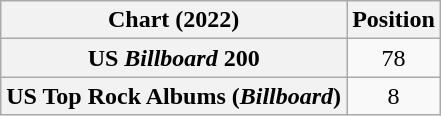<table class="wikitable plainrowheaders" style="text-align:center">
<tr>
<th scope="col">Chart (2022)</th>
<th scope="col">Position</th>
</tr>
<tr>
<th scope="row">US <em>Billboard</em> 200</th>
<td>78</td>
</tr>
<tr>
<th scope="row">US Top Rock Albums (<em>Billboard</em>)</th>
<td>8</td>
</tr>
</table>
